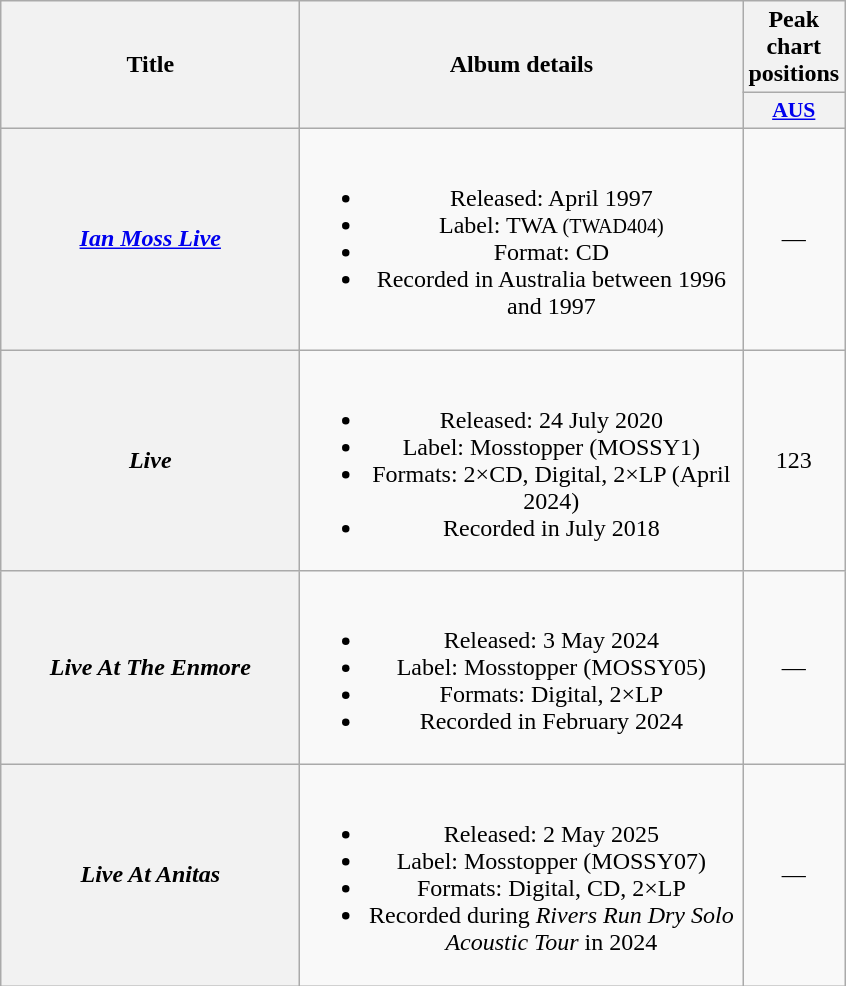<table class="wikitable plainrowheaders" style="text-align:center;">
<tr>
<th scope="col" rowspan="2" style="width:12em;">Title</th>
<th scope="col" rowspan="2" style="width:18em;">Album details</th>
<th scope="col" colspan="1">Peak chart positions</th>
</tr>
<tr>
<th scope="col" style="width:3em;font-size:90%;"><a href='#'>AUS</a><br></th>
</tr>
<tr>
<th scope="row"><em><a href='#'>Ian Moss Live</a></em></th>
<td><br><ul><li>Released: April 1997</li><li>Label: TWA <small>(TWAD404)</small></li><li>Format: CD</li><li>Recorded in Australia between 1996 and 1997</li></ul></td>
<td>—</td>
</tr>
<tr>
<th scope="row"><em>Live</em></th>
<td><br><ul><li>Released: 24 July 2020</li><li>Label: Mosstopper (MOSSY1)</li><li>Formats: 2×CD, Digital, 2×LP (April 2024)</li><li>Recorded in July 2018</li></ul></td>
<td>123</td>
</tr>
<tr>
<th scope="row"><em>Live At The Enmore</em></th>
<td><br><ul><li>Released: 3 May 2024</li><li>Label: Mosstopper (MOSSY05)</li><li>Formats: Digital, 2×LP</li><li>Recorded in February 2024</li></ul></td>
<td>—</td>
</tr>
<tr>
<th scope="row"><em>Live At Anitas</em></th>
<td><br><ul><li>Released: 2 May 2025</li><li>Label: Mosstopper (MOSSY07)</li><li>Formats: Digital, CD, 2×LP</li><li>Recorded during <em>Rivers Run Dry Solo Acoustic Tour</em> in 2024</li></ul></td>
<td>—</td>
</tr>
</table>
